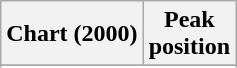<table class="wikitable sortable plainrowheaders" style="text-align:center">
<tr>
<th scope="col">Chart (2000)</th>
<th scope="col">Peak<br> position</th>
</tr>
<tr>
</tr>
<tr>
</tr>
</table>
